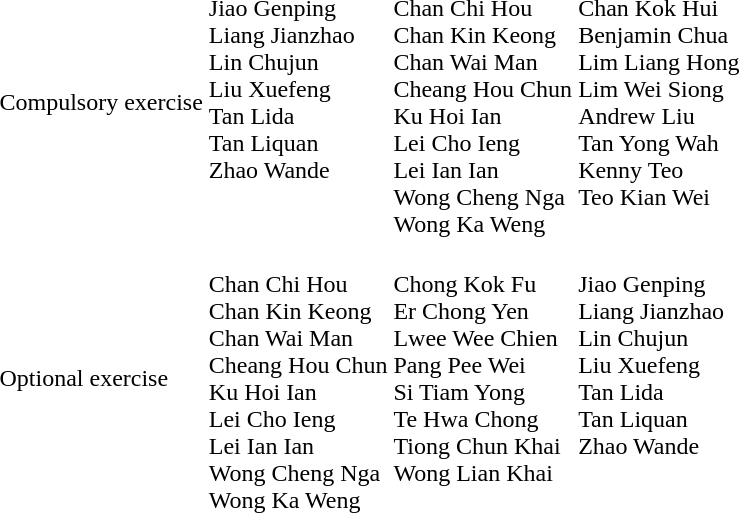<table>
<tr>
<td>Compulsory exercise</td>
<td valign=top><br>Jiao Genping<br>Liang Jianzhao<br>Lin Chujun<br>Liu Xuefeng<br>Tan Lida<br>Tan Liquan<br>Zhao Wande</td>
<td><br>Chan Chi Hou<br>Chan Kin Keong<br>Chan Wai Man<br>Cheang Hou Chun<br>Ku Hoi Ian<br>Lei Cho Ieng<br>Lei Ian Ian<br>Wong Cheng Nga<br>Wong Ka Weng</td>
<td valign=top><br>Chan Kok Hui<br>Benjamin Chua<br>Lim Liang Hong<br>Lim Wei Siong<br>Andrew Liu<br>Tan Yong Wah<br>Kenny Teo<br>Teo Kian Wei</td>
</tr>
<tr>
<td>Optional exercise</td>
<td><br>Chan Chi Hou<br>Chan Kin Keong<br>Chan Wai Man<br>Cheang Hou Chun<br>Ku Hoi Ian<br>Lei Cho Ieng<br>Lei Ian Ian<br>Wong Cheng Nga<br>Wong Ka Weng</td>
<td valign=top><br>Chong Kok Fu<br>Er Chong Yen<br>Lwee Wee Chien<br>Pang Pee Wei<br>Si Tiam Yong<br>Te Hwa Chong<br>Tiong Chun Khai<br>Wong Lian Khai</td>
<td valign=top><br>Jiao Genping<br>Liang Jianzhao<br>Lin Chujun<br>Liu Xuefeng<br>Tan Lida<br>Tan Liquan<br>Zhao Wande</td>
</tr>
</table>
